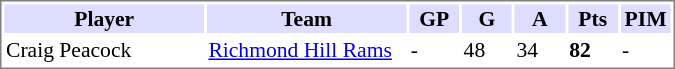<table cellpadding="0">
<tr align="left" style="vertical-align: top">
<td></td>
<td><br><table cellpadding="1" width="450px" style="font-size: 90%; border: 1px solid gray;">
<tr>
<th bgcolor="#DDDDFF" width="30%">Player</th>
<th bgcolor="#DDDDFF" width="30%">Team</th>
<th bgcolor="#DDDDFF" width="7.5%">GP</th>
<th bgcolor="#DDDDFF" width="7.5%">G</th>
<th bgcolor="#DDDDFF" width="7.5%">A</th>
<th bgcolor="#DDDDFF" width="7.5%">Pts</th>
<th bgcolor="#DDDDFF" width="7.5%">PIM</th>
</tr>
<tr>
<td>Craig Peacock</td>
<td><a href='#'>Richmond Hill Rams</a></td>
<td>-</td>
<td>48</td>
<td>34</td>
<td><strong>82</strong></td>
<td>-</td>
</tr>
</table>
</td>
</tr>
</table>
